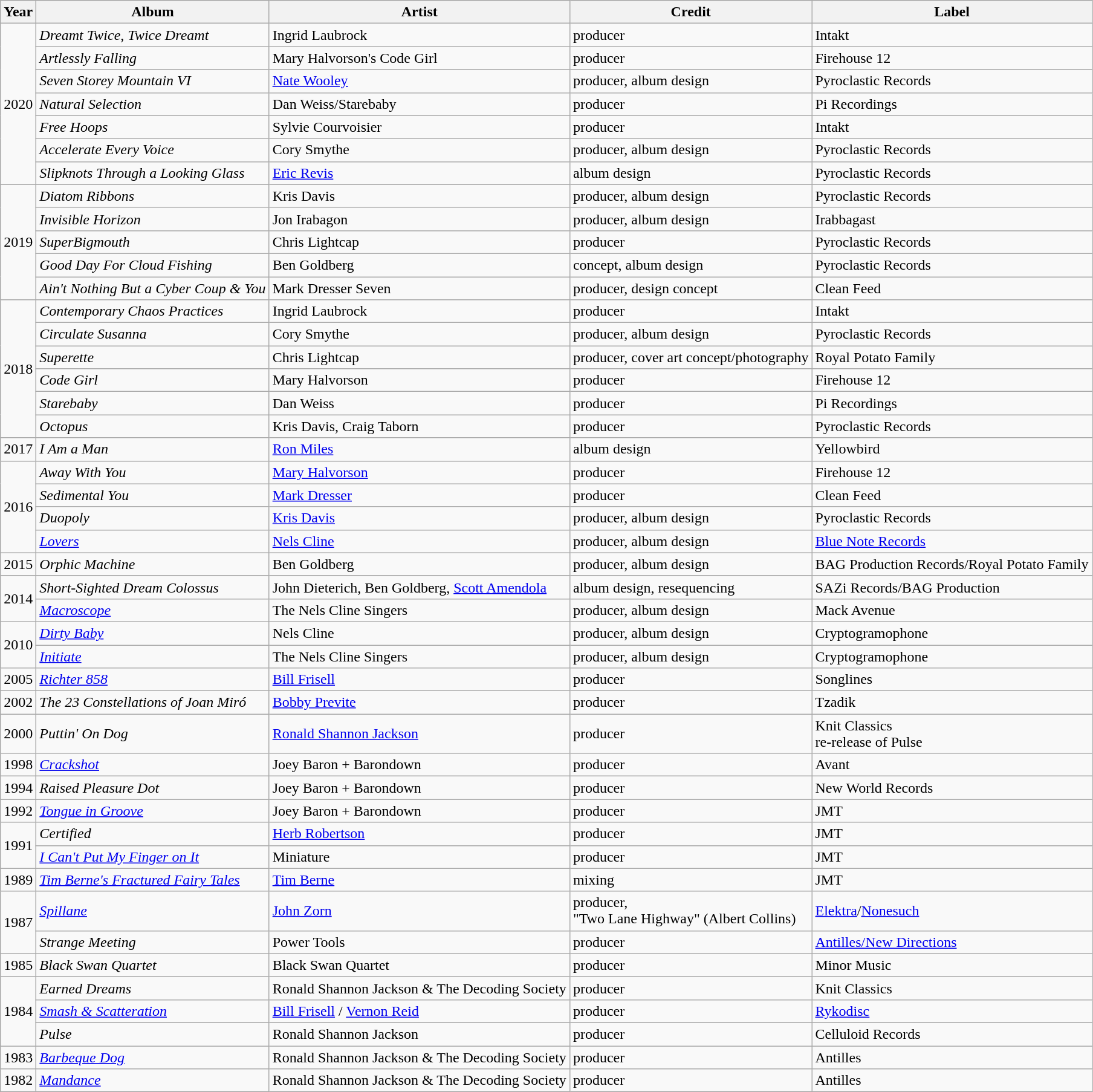<table class="wikitable sortable">
<tr>
<th>Year</th>
<th>Album</th>
<th>Artist</th>
<th>Credit</th>
<th>Label</th>
</tr>
<tr>
<td rowspan="7">2020</td>
<td><em>Dreamt Twice, Twice Dreamt</em></td>
<td>Ingrid Laubrock</td>
<td>producer</td>
<td>Intakt</td>
</tr>
<tr>
<td><em>Artlessly Falling</em></td>
<td>Mary Halvorson's Code Girl</td>
<td>producer</td>
<td>Firehouse 12</td>
</tr>
<tr>
<td><em>Seven Storey Mountain VI</em></td>
<td><a href='#'>Nate Wooley</a></td>
<td>producer, album design</td>
<td>Pyroclastic Records</td>
</tr>
<tr>
<td><em>Natural Selection</em></td>
<td>Dan Weiss/Starebaby</td>
<td>producer</td>
<td>Pi Recordings</td>
</tr>
<tr>
<td><em>Free Hoops</em></td>
<td>Sylvie Courvoisier</td>
<td>producer</td>
<td>Intakt</td>
</tr>
<tr>
<td><em>Accelerate Every Voice</em></td>
<td>Cory Smythe</td>
<td>producer, album design</td>
<td>Pyroclastic Records</td>
</tr>
<tr>
<td><em>Slipknots Through a Looking Glass</em></td>
<td><a href='#'>Eric Revis</a></td>
<td>album design</td>
<td>Pyroclastic Records</td>
</tr>
<tr>
<td rowspan="5">2019</td>
<td><em>Diatom Ribbons</em></td>
<td>Kris Davis</td>
<td>producer, album design</td>
<td>Pyroclastic Records</td>
</tr>
<tr>
<td><em>Invisible Horizon</em></td>
<td>Jon Irabagon</td>
<td>producer, album design</td>
<td>Irabbagast</td>
</tr>
<tr>
<td><em>SuperBigmouth</em></td>
<td>Chris Lightcap</td>
<td>producer</td>
<td>Pyroclastic Records</td>
</tr>
<tr>
<td><em>Good Day For Cloud Fishing</em></td>
<td>Ben Goldberg</td>
<td>concept, album design</td>
<td>Pyroclastic Records</td>
</tr>
<tr>
<td><em>Ain't Nothing But a Cyber Coup & You</em></td>
<td>Mark Dresser Seven</td>
<td>producer, design concept</td>
<td>Clean Feed</td>
</tr>
<tr>
<td rowspan="6">2018</td>
<td><em>Contemporary Chaos Practices</em></td>
<td>Ingrid Laubrock</td>
<td>producer</td>
<td>Intakt</td>
</tr>
<tr>
<td><em>Circulate Susanna</em></td>
<td>Cory Smythe</td>
<td>producer, album design</td>
<td>Pyroclastic Records</td>
</tr>
<tr>
<td><em>Superette</em></td>
<td>Chris Lightcap</td>
<td>producer, cover art concept/photography</td>
<td>Royal Potato Family</td>
</tr>
<tr>
<td><em>Code Girl</em></td>
<td>Mary Halvorson</td>
<td>producer</td>
<td>Firehouse 12</td>
</tr>
<tr>
<td><em>Starebaby</em></td>
<td>Dan Weiss</td>
<td>producer</td>
<td>Pi Recordings</td>
</tr>
<tr>
<td><em>Octopus</em></td>
<td>Kris Davis, Craig Taborn</td>
<td>producer</td>
<td>Pyroclastic Records</td>
</tr>
<tr>
<td>2017</td>
<td><em>I Am a Man</em></td>
<td><a href='#'>Ron Miles</a></td>
<td>album design</td>
<td>Yellowbird</td>
</tr>
<tr>
<td rowspan="4">2016</td>
<td><em>Away With You</em></td>
<td><a href='#'>Mary Halvorson</a></td>
<td>producer</td>
<td>Firehouse 12</td>
</tr>
<tr>
<td><em>Sedimental You</em></td>
<td><a href='#'>Mark Dresser</a></td>
<td>producer</td>
<td>Clean Feed</td>
</tr>
<tr>
<td><em>Duopoly</em></td>
<td><a href='#'>Kris Davis</a></td>
<td>producer, album design</td>
<td>Pyroclastic Records</td>
</tr>
<tr>
<td><em><a href='#'>Lovers</a></em></td>
<td><a href='#'>Nels Cline</a></td>
<td>producer, album design</td>
<td><a href='#'>Blue Note Records</a></td>
</tr>
<tr>
<td>2015</td>
<td><em>Orphic Machine</em></td>
<td>Ben Goldberg</td>
<td>producer, album design</td>
<td>BAG Production Records/Royal Potato Family</td>
</tr>
<tr>
<td rowspan="2">2014</td>
<td><em>Short-Sighted Dream Colossus</em></td>
<td>John Dieterich, Ben Goldberg, <a href='#'>Scott Amendola</a></td>
<td>album design, resequencing</td>
<td>SAZi Records/BAG Production</td>
</tr>
<tr>
<td><em><a href='#'>Macroscope</a></em></td>
<td>The Nels Cline Singers</td>
<td>producer, album design</td>
<td>Mack Avenue</td>
</tr>
<tr>
<td rowspan="2">2010</td>
<td><em><a href='#'>Dirty Baby</a></em></td>
<td>Nels Cline</td>
<td>producer, album design</td>
<td>Cryptogramophone</td>
</tr>
<tr>
<td><em><a href='#'>Initiate</a></em></td>
<td>The Nels Cline Singers</td>
<td>producer, album design</td>
<td>Cryptogramophone</td>
</tr>
<tr>
<td>2005</td>
<td><em><a href='#'>Richter 858</a></em></td>
<td><a href='#'>Bill Frisell</a></td>
<td>producer</td>
<td>Songlines</td>
</tr>
<tr>
<td>2002</td>
<td><em>The 23 Constellations of Joan Miró</em></td>
<td><a href='#'>Bobby Previte</a></td>
<td>producer</td>
<td>Tzadik</td>
</tr>
<tr>
<td>2000</td>
<td><em>Puttin' On Dog</em></td>
<td><a href='#'>Ronald Shannon Jackson</a></td>
<td>producer</td>
<td>Knit Classics<br>re-release of Pulse</td>
</tr>
<tr>
<td>1998</td>
<td><em><a href='#'>Crackshot</a></em></td>
<td>Joey Baron + Barondown</td>
<td>producer</td>
<td>Avant</td>
</tr>
<tr>
<td>1994</td>
<td><em>Raised Pleasure Dot</em></td>
<td>Joey Baron + Barondown</td>
<td>producer</td>
<td>New World Records</td>
</tr>
<tr>
<td>1992</td>
<td><em><a href='#'>Tongue in Groove</a></em></td>
<td>Joey Baron + Barondown</td>
<td>producer</td>
<td>JMT</td>
</tr>
<tr>
<td rowspan="2">1991</td>
<td><em>Certified</em></td>
<td><a href='#'>Herb Robertson</a></td>
<td>producer</td>
<td>JMT</td>
</tr>
<tr>
<td><em><a href='#'>I Can't Put My Finger on It</a></em></td>
<td>Miniature</td>
<td>producer</td>
<td>JMT</td>
</tr>
<tr>
<td>1989</td>
<td><em><a href='#'>Tim Berne's Fractured Fairy Tales</a></em></td>
<td><a href='#'>Tim Berne</a></td>
<td>mixing</td>
<td>JMT</td>
</tr>
<tr>
<td rowspan="2">1987</td>
<td><em><a href='#'>Spillane</a></em></td>
<td><a href='#'>John Zorn</a></td>
<td>producer, <br> "Two Lane Highway" (Albert Collins)</td>
<td><a href='#'>Elektra</a>/<a href='#'>Nonesuch</a></td>
</tr>
<tr>
<td><em>Strange Meeting</em></td>
<td>Power Tools</td>
<td>producer</td>
<td><a href='#'>Antilles/New Directions</a></td>
</tr>
<tr>
<td>1985</td>
<td><em>Black Swan Quartet</em></td>
<td>Black Swan Quartet</td>
<td>producer</td>
<td>Minor Music</td>
</tr>
<tr>
<td rowspan="3">1984</td>
<td><em>Earned Dreams</em></td>
<td>Ronald Shannon Jackson & The Decoding Society</td>
<td>producer</td>
<td>Knit Classics</td>
</tr>
<tr>
<td><em><a href='#'>Smash & Scatteration</a></em></td>
<td><a href='#'>Bill Frisell</a> / <a href='#'>Vernon Reid</a></td>
<td>producer</td>
<td><a href='#'>Rykodisc</a></td>
</tr>
<tr>
<td><em>Pulse</em></td>
<td>Ronald Shannon Jackson</td>
<td>producer</td>
<td>Celluloid Records</td>
</tr>
<tr>
<td>1983</td>
<td><em><a href='#'>Barbeque Dog</a></em></td>
<td>Ronald Shannon Jackson & The Decoding Society</td>
<td>producer</td>
<td>Antilles</td>
</tr>
<tr>
<td>1982</td>
<td><em><a href='#'>Mandance</a></em></td>
<td>Ronald Shannon Jackson & The Decoding Society</td>
<td>producer</td>
<td>Antilles</td>
</tr>
</table>
